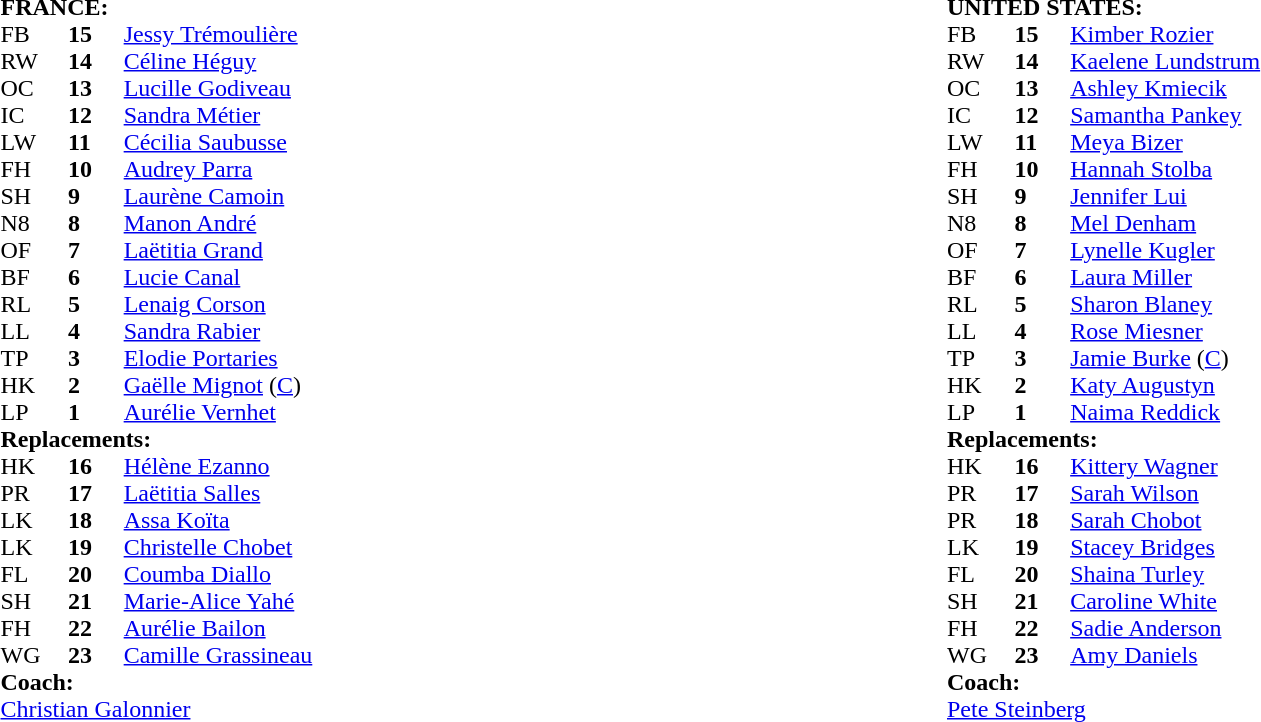<table style="width:100%">
<tr>
<td width="50%"><br><table cellspacing="0" cellpadding="0">
<tr>
<td colspan="4"><strong>FRANCE:</strong></td>
</tr>
<tr>
<th width="3%"></th>
<th width="3%"></th>
<th width="22%"></th>
<th width="22%"></th>
</tr>
<tr>
<td>FB</td>
<td><strong>15</strong></td>
<td><a href='#'>Jessy Trémoulière</a></td>
<td></td>
</tr>
<tr>
<td>RW</td>
<td><strong>14</strong></td>
<td><a href='#'>Céline Héguy</a></td>
<td></td>
</tr>
<tr>
<td>OC</td>
<td><strong>13</strong></td>
<td><a href='#'>Lucille Godiveau</a></td>
</tr>
<tr>
<td>IC</td>
<td><strong>12</strong></td>
<td><a href='#'>Sandra Métier</a></td>
</tr>
<tr>
<td>LW</td>
<td><strong>11</strong></td>
<td><a href='#'>Cécilia Saubusse</a></td>
</tr>
<tr>
<td>FH</td>
<td><strong>10</strong></td>
<td><a href='#'>Audrey Parra</a></td>
</tr>
<tr>
<td>SH</td>
<td><strong>9</strong></td>
<td><a href='#'>Laurène Camoin</a></td>
<td></td>
</tr>
<tr>
<td>N8</td>
<td><strong>8</strong></td>
<td><a href='#'>Manon André</a></td>
</tr>
<tr>
<td>OF</td>
<td><strong>7</strong></td>
<td><a href='#'>Laëtitia Grand</a></td>
</tr>
<tr>
<td>BF</td>
<td><strong>6</strong></td>
<td><a href='#'>Lucie Canal</a></td>
</tr>
<tr>
<td>RL</td>
<td><strong>5</strong></td>
<td><a href='#'>Lenaig Corson</a></td>
</tr>
<tr>
<td>LL</td>
<td><strong>4</strong></td>
<td><a href='#'>Sandra Rabier</a></td>
</tr>
<tr>
<td>TP</td>
<td><strong>3</strong></td>
<td><a href='#'>Elodie Portaries</a></td>
<td></td>
</tr>
<tr>
<td>HK</td>
<td><strong>2</strong></td>
<td><a href='#'>Gaëlle Mignot</a> (<a href='#'>C</a>)</td>
<td></td>
</tr>
<tr>
<td>LP</td>
<td><strong>1</strong></td>
<td><a href='#'>Aurélie Vernhet</a></td>
<td></td>
</tr>
<tr>
<td colspan=4><strong>Replacements:</strong></td>
</tr>
<tr>
<td>HK</td>
<td><strong>16</strong></td>
<td><a href='#'>Hélène Ezanno</a></td>
<td></td>
</tr>
<tr>
<td>PR</td>
<td><strong>17</strong></td>
<td><a href='#'>Laëtitia Salles</a></td>
<td></td>
</tr>
<tr>
<td>LK</td>
<td><strong>18</strong></td>
<td><a href='#'>Assa Koïta</a></td>
<td></td>
</tr>
<tr>
<td>LK</td>
<td><strong>19</strong></td>
<td><a href='#'>Christelle Chobet</a></td>
</tr>
<tr>
<td>FL</td>
<td><strong>20</strong></td>
<td><a href='#'>Coumba Diallo</a></td>
</tr>
<tr>
<td>SH</td>
<td><strong>21</strong></td>
<td><a href='#'>Marie-Alice Yahé</a></td>
<td></td>
</tr>
<tr>
<td>FH</td>
<td><strong>22</strong></td>
<td><a href='#'>Aurélie Bailon</a></td>
</tr>
<tr>
<td>WG</td>
<td><strong>23</strong></td>
<td><a href='#'>Camille Grassineau</a></td>
<td>  </td>
</tr>
<tr>
<td colspan="4"><strong>Coach:</strong></td>
</tr>
<tr>
<td colspan="4"> <a href='#'>Christian Galonnier</a></td>
</tr>
<tr>
</tr>
</table>
</td>
<td width="50%"><br><table cellspacing="0" cellpadding="0">
<tr>
<td colspan="4"><strong>UNITED STATES:</strong></td>
</tr>
<tr>
<th width="3%"></th>
<th width="3%"></th>
<th width="22%"></th>
<th width="22%"></th>
</tr>
<tr>
<td>FB</td>
<td><strong>15</strong></td>
<td><a href='#'>Kimber Rozier</a></td>
</tr>
<tr>
<td>RW</td>
<td><strong>14</strong></td>
<td><a href='#'>Kaelene Lundstrum</a></td>
<td></td>
</tr>
<tr>
<td>OC</td>
<td><strong>13</strong></td>
<td><a href='#'>Ashley Kmiecik</a></td>
<td></td>
</tr>
<tr>
<td>IC</td>
<td><strong>12</strong></td>
<td><a href='#'>Samantha Pankey</a></td>
</tr>
<tr>
<td>LW</td>
<td><strong>11</strong></td>
<td><a href='#'>Meya Bizer</a></td>
<td></td>
</tr>
<tr>
<td>FH</td>
<td><strong>10</strong></td>
<td><a href='#'>Hannah Stolba</a></td>
<td></td>
</tr>
<tr>
<td>SH</td>
<td><strong>9</strong></td>
<td><a href='#'>Jennifer Lui</a></td>
<td></td>
</tr>
<tr>
<td>N8</td>
<td><strong>8</strong></td>
<td><a href='#'>Mel Denham</a></td>
</tr>
<tr>
<td>OF</td>
<td><strong>7</strong></td>
<td><a href='#'>Lynelle Kugler</a></td>
</tr>
<tr>
<td>BF</td>
<td><strong>6</strong></td>
<td><a href='#'>Laura Miller</a></td>
</tr>
<tr>
<td>RL</td>
<td><strong>5</strong></td>
<td><a href='#'>Sharon Blaney</a></td>
<td></td>
</tr>
<tr>
<td>LL</td>
<td><strong>4</strong></td>
<td><a href='#'>Rose Miesner</a></td>
<td></td>
</tr>
<tr>
<td>TP</td>
<td><strong>3</strong></td>
<td><a href='#'>Jamie Burke</a> (<a href='#'>C</a>)</td>
<td></td>
</tr>
<tr>
<td>HK</td>
<td><strong>2</strong></td>
<td><a href='#'>Katy Augustyn</a></td>
<td></td>
</tr>
<tr>
<td>LP</td>
<td><strong>1</strong></td>
<td><a href='#'>Naima Reddick</a></td>
<td></td>
</tr>
<tr>
<td colspan=4><strong>Replacements:</strong></td>
</tr>
<tr>
<td>HK</td>
<td><strong>16</strong></td>
<td><a href='#'>Kittery Wagner</a></td>
<td></td>
</tr>
<tr>
<td>PR</td>
<td><strong>17</strong></td>
<td><a href='#'>Sarah Wilson</a></td>
<td></td>
</tr>
<tr>
<td>PR</td>
<td><strong>18</strong></td>
<td><a href='#'>Sarah Chobot</a></td>
<td></td>
</tr>
<tr>
<td>LK</td>
<td><strong>19</strong></td>
<td><a href='#'>Stacey Bridges</a></td>
<td></td>
</tr>
<tr>
<td>FL</td>
<td><strong>20</strong></td>
<td><a href='#'>Shaina Turley</a></td>
<td></td>
</tr>
<tr>
<td>SH</td>
<td><strong>21</strong></td>
<td><a href='#'>Caroline White</a></td>
<td></td>
</tr>
<tr>
<td>FH</td>
<td><strong>22</strong></td>
<td><a href='#'>Sadie Anderson</a></td>
<td>  </td>
</tr>
<tr>
<td>WG</td>
<td><strong>23</strong></td>
<td><a href='#'>Amy Daniels</a></td>
<td></td>
</tr>
<tr>
<td colspan="4"><strong>Coach:</strong></td>
</tr>
<tr>
<td colspan="4"> <a href='#'>Pete Steinberg</a></td>
</tr>
<tr>
</tr>
</table>
</td>
</tr>
</table>
